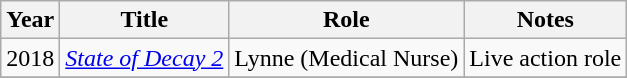<table class="wikitable sortable">
<tr>
<th>Year</th>
<th>Title</th>
<th>Role</th>
<th class="unsortable">Notes</th>
</tr>
<tr>
<td>2018</td>
<td><em><a href='#'>State of Decay 2</a></em></td>
<td>Lynne (Medical Nurse)</td>
<td>Live action role</td>
</tr>
<tr>
</tr>
</table>
